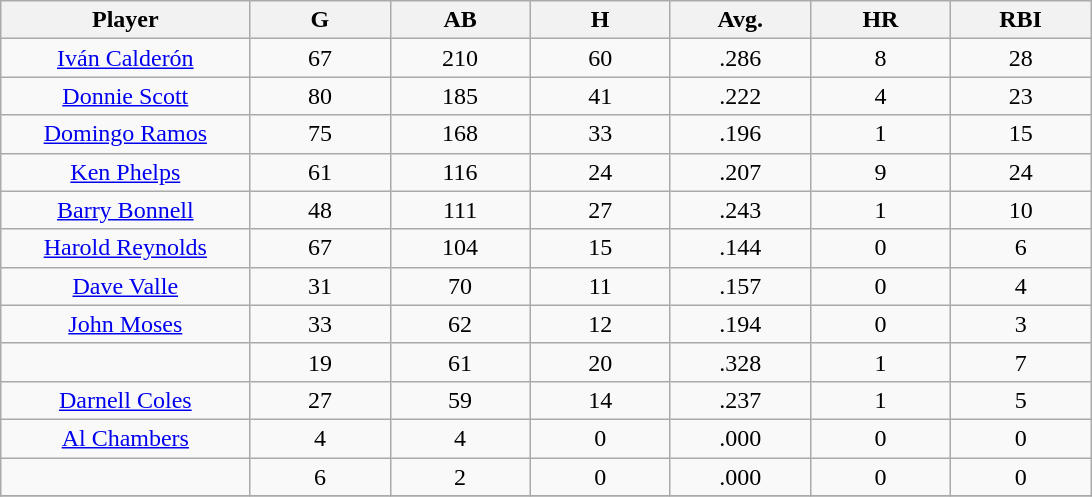<table class="wikitable sortable">
<tr>
<th bgcolor="#DDDDFF" width="16%">Player</th>
<th bgcolor="#DDDDFF" width="9%">G</th>
<th bgcolor="#DDDDFF" width="9%">AB</th>
<th bgcolor="#DDDDFF" width="9%">H</th>
<th bgcolor="#DDDDFF" width="9%">Avg.</th>
<th bgcolor="#DDDDFF" width="9%">HR</th>
<th bgcolor="#DDDDFF" width="9%">RBI</th>
</tr>
<tr align="center">
<td><a href='#'>Iván Calderón</a></td>
<td>67</td>
<td>210</td>
<td>60</td>
<td>.286</td>
<td>8</td>
<td>28</td>
</tr>
<tr align=center>
<td><a href='#'>Donnie Scott</a></td>
<td>80</td>
<td>185</td>
<td>41</td>
<td>.222</td>
<td>4</td>
<td>23</td>
</tr>
<tr align=center>
<td><a href='#'>Domingo Ramos</a></td>
<td>75</td>
<td>168</td>
<td>33</td>
<td>.196</td>
<td>1</td>
<td>15</td>
</tr>
<tr align=center>
<td><a href='#'>Ken Phelps</a></td>
<td>61</td>
<td>116</td>
<td>24</td>
<td>.207</td>
<td>9</td>
<td>24</td>
</tr>
<tr align=center>
<td><a href='#'>Barry Bonnell</a></td>
<td>48</td>
<td>111</td>
<td>27</td>
<td>.243</td>
<td>1</td>
<td>10</td>
</tr>
<tr align=center>
<td><a href='#'>Harold Reynolds</a></td>
<td>67</td>
<td>104</td>
<td>15</td>
<td>.144</td>
<td>0</td>
<td>6</td>
</tr>
<tr align=center>
<td><a href='#'>Dave Valle</a></td>
<td>31</td>
<td>70</td>
<td>11</td>
<td>.157</td>
<td>0</td>
<td>4</td>
</tr>
<tr align=center>
<td><a href='#'>John Moses</a></td>
<td>33</td>
<td>62</td>
<td>12</td>
<td>.194</td>
<td>0</td>
<td>3</td>
</tr>
<tr align=center>
<td></td>
<td>19</td>
<td>61</td>
<td>20</td>
<td>.328</td>
<td>1</td>
<td>7</td>
</tr>
<tr align="center">
<td><a href='#'>Darnell Coles</a></td>
<td>27</td>
<td>59</td>
<td>14</td>
<td>.237</td>
<td>1</td>
<td>5</td>
</tr>
<tr align=center>
<td><a href='#'>Al Chambers</a></td>
<td>4</td>
<td>4</td>
<td>0</td>
<td>.000</td>
<td>0</td>
<td>0</td>
</tr>
<tr align=center>
<td></td>
<td>6</td>
<td>2</td>
<td>0</td>
<td>.000</td>
<td>0</td>
<td>0</td>
</tr>
<tr align="center">
</tr>
</table>
